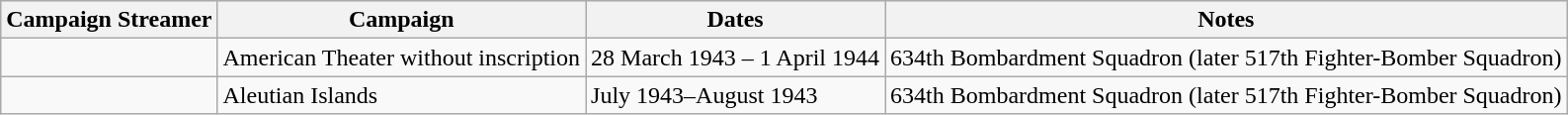<table class="wikitable">
<tr style="background:#efefef;">
<th>Campaign Streamer</th>
<th>Campaign</th>
<th>Dates</th>
<th>Notes</th>
</tr>
<tr>
<td></td>
<td>American Theater without inscription</td>
<td>28 March 1943 – 1 April 1944</td>
<td>634th Bombardment Squadron (later 517th Fighter-Bomber Squadron)</td>
</tr>
<tr>
<td></td>
<td>Aleutian Islands</td>
<td>July 1943–August 1943</td>
<td>634th Bombardment Squadron (later 517th Fighter-Bomber Squadron)</td>
</tr>
</table>
